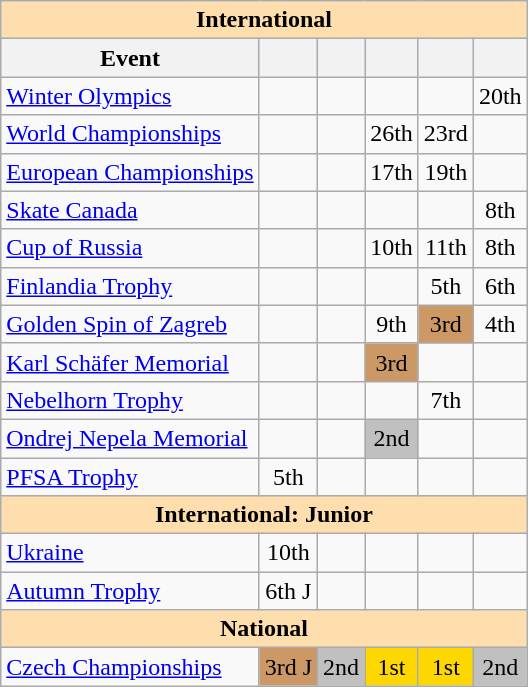<table class="wikitable" style="text-align:center">
<tr>
<th style="background-color: #ffdead; " colspan=6 align=center>International</th>
</tr>
<tr>
<th>Event</th>
<th></th>
<th></th>
<th></th>
<th></th>
<th></th>
</tr>
<tr>
<td align=left><a href='#'>Winter Olympics</a></td>
<td></td>
<td></td>
<td></td>
<td></td>
<td>20th</td>
</tr>
<tr>
<td align=left><a href='#'>World Championships</a></td>
<td></td>
<td></td>
<td>26th</td>
<td>23rd</td>
<td></td>
</tr>
<tr>
<td align=left><a href='#'>European Championships</a></td>
<td></td>
<td></td>
<td>17th</td>
<td>19th</td>
<td></td>
</tr>
<tr>
<td align=left> <a href='#'>Skate Canada</a></td>
<td></td>
<td></td>
<td></td>
<td></td>
<td>8th</td>
</tr>
<tr>
<td align=left> <a href='#'>Cup of Russia</a></td>
<td></td>
<td></td>
<td>10th</td>
<td>11th</td>
<td>8th</td>
</tr>
<tr>
<td align=left><a href='#'>Finlandia Trophy</a></td>
<td></td>
<td></td>
<td></td>
<td>5th</td>
<td>6th</td>
</tr>
<tr>
<td align=left><a href='#'>Golden Spin of Zagreb</a></td>
<td></td>
<td></td>
<td>9th</td>
<td bgcolor=cc9966>3rd</td>
<td>4th</td>
</tr>
<tr>
<td align=left><a href='#'>Karl Schäfer Memorial</a></td>
<td></td>
<td></td>
<td bgcolor=cc9966>3rd</td>
<td></td>
<td></td>
</tr>
<tr>
<td align=left><a href='#'>Nebelhorn Trophy</a></td>
<td></td>
<td></td>
<td></td>
<td>7th</td>
<td></td>
</tr>
<tr>
<td align=left><a href='#'>Ondrej Nepela Memorial</a></td>
<td></td>
<td></td>
<td bgcolor=silver>2nd</td>
<td></td>
<td></td>
</tr>
<tr>
<td align=left><a href='#'>PFSA Trophy</a></td>
<td>5th</td>
<td></td>
<td></td>
<td></td>
<td></td>
</tr>
<tr>
<th style="background-color: #ffdead; " colspan=6 align=center>International: Junior</th>
</tr>
<tr>
<td align=left> <a href='#'>Ukraine</a></td>
<td>10th</td>
<td></td>
<td></td>
<td></td>
<td></td>
</tr>
<tr>
<td align=left><a href='#'>Autumn Trophy</a></td>
<td>6th J</td>
<td></td>
<td></td>
<td></td>
<td></td>
</tr>
<tr>
<th style="background-color: #ffdead; " colspan=6 align=center>National</th>
</tr>
<tr>
<td align=left><a href='#'>Czech Championships</a></td>
<td bgcolor=cc9966>3rd J</td>
<td bgcolor=silver>2nd</td>
<td bgcolor=gold>1st</td>
<td bgcolor=gold>1st</td>
<td bgcolor=silver>2nd</td>
</tr>
</table>
